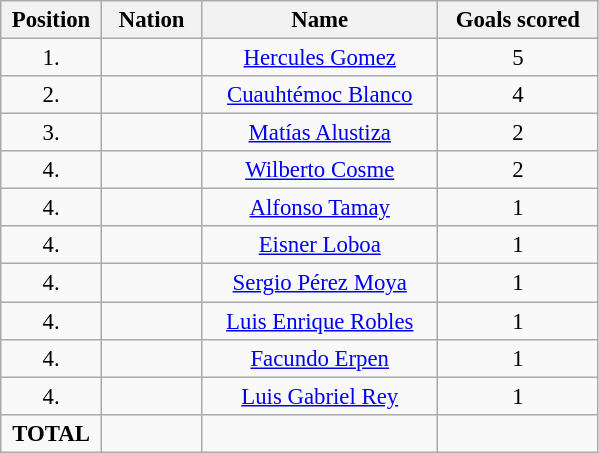<table class="wikitable" style="font-size: 95%; text-align: center;">
<tr>
<th width=60>Position</th>
<th width=60>Nation</th>
<th width=150>Name</th>
<th width=100>Goals scored</th>
</tr>
<tr>
<td>1.</td>
<td> </td>
<td><a href='#'>Hercules Gomez</a></td>
<td>5</td>
</tr>
<tr>
<td>2.</td>
<td></td>
<td><a href='#'>Cuauhtémoc Blanco</a></td>
<td>4</td>
</tr>
<tr>
<td>3.</td>
<td></td>
<td><a href='#'>Matías Alustiza</a></td>
<td>2</td>
</tr>
<tr>
<td>4.</td>
<td></td>
<td><a href='#'>Wilberto Cosme</a></td>
<td>2</td>
</tr>
<tr>
<td>4.</td>
<td></td>
<td><a href='#'>Alfonso Tamay</a></td>
<td>1</td>
</tr>
<tr>
<td>4.</td>
<td></td>
<td><a href='#'>Eisner Loboa</a></td>
<td>1</td>
</tr>
<tr>
<td>4.</td>
<td></td>
<td><a href='#'>Sergio Pérez Moya</a></td>
<td>1</td>
</tr>
<tr>
<td>4.</td>
<td></td>
<td><a href='#'>Luis Enrique Robles</a></td>
<td>1</td>
</tr>
<tr>
<td>4.</td>
<td></td>
<td><a href='#'>Facundo Erpen</a></td>
<td>1</td>
</tr>
<tr>
<td>4.</td>
<td> </td>
<td><a href='#'>Luis Gabriel Rey</a></td>
<td>1</td>
</tr>
<tr>
<td><strong>TOTAL</strong></td>
<td></td>
<td></td>
<td></td>
</tr>
</table>
